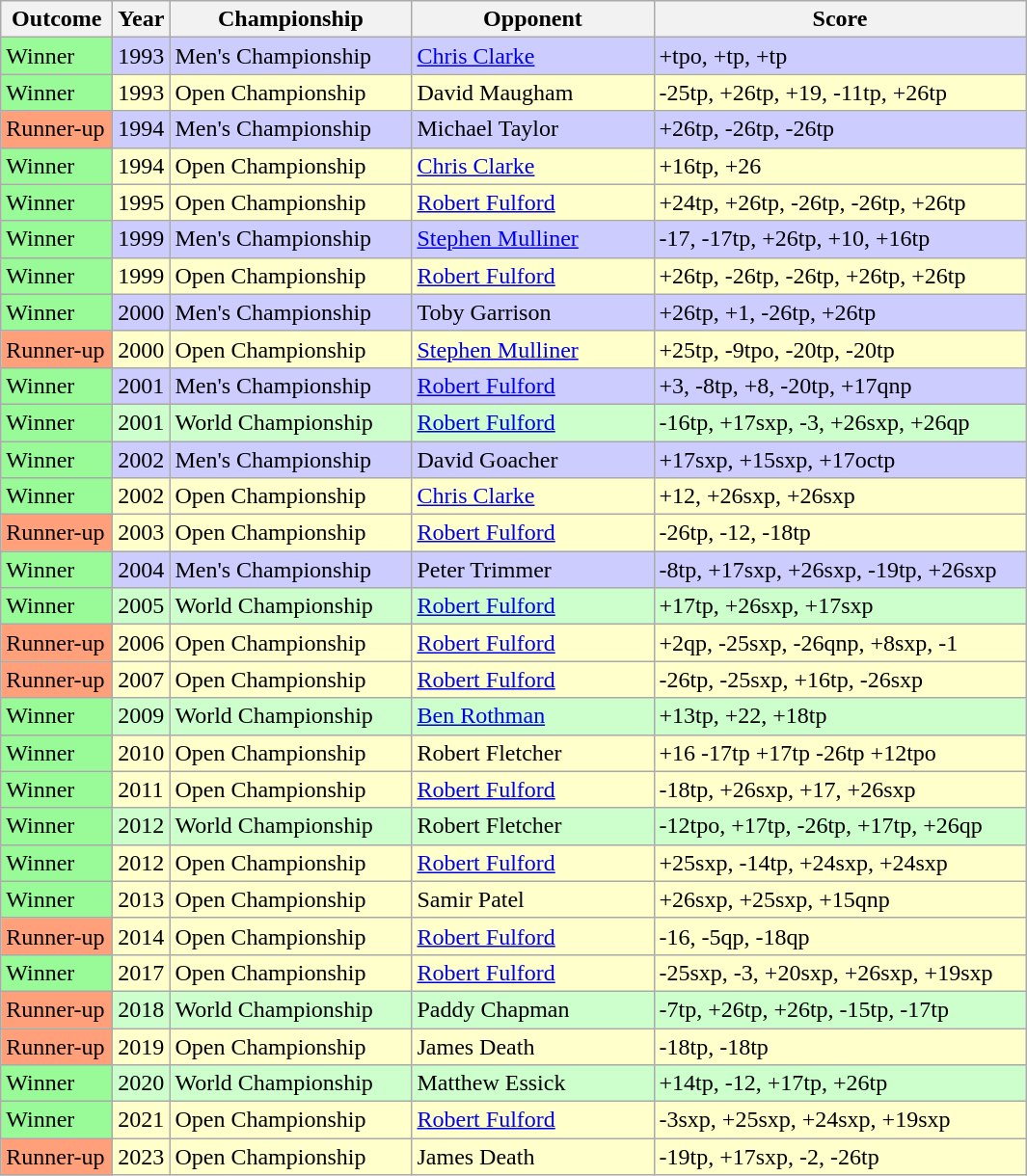<table class="sortable wikitable">
<tr>
<th style="width:70px;">Outcome</th>
<th style="width:30px;">Year</th>
<th style="width:160px;">Championship</th>
<th style="width:160px;">Opponent</th>
<th style="width:250px;" class="unsortable">Score</th>
</tr>
<tr style="background:#ccf;">
<td style="background:#98FB98;">Winner</td>
<td>1993</td>
<td>Men's Championship</td>
<td><a href='#'>Chris Clarke</a></td>
<td>+tpo, +tp, +tp</td>
</tr>
<tr style="background:#ffc;">
<td style="background:#98FB98;">Winner</td>
<td>1993</td>
<td>Open Championship</td>
<td>David Maugham</td>
<td>-25tp, +26tp, +19, -11tp, +26tp</td>
</tr>
<tr style="background:#ccf;">
<td style="background:#FFA07A;">Runner-up</td>
<td>1994</td>
<td>Men's Championship</td>
<td>Michael Taylor</td>
<td>+26tp, -26tp, -26tp</td>
</tr>
<tr style="background:#ffc;">
<td style="background:#98FB98;">Winner</td>
<td>1994</td>
<td>Open Championship</td>
<td><a href='#'>Chris Clarke</a></td>
<td>+16tp, +26</td>
</tr>
<tr style="background:#ffc;">
<td style="background:#98FB98;">Winner</td>
<td>1995</td>
<td>Open Championship</td>
<td><a href='#'>Robert Fulford</a></td>
<td>+24tp, +26tp, -26tp, -26tp, +26tp</td>
</tr>
<tr style="background:#ccf;">
<td style="background:#98FB98;">Winner</td>
<td>1999</td>
<td>Men's Championship</td>
<td><a href='#'>Stephen Mulliner</a></td>
<td>-17, -17tp, +26tp, +10, +16tp</td>
</tr>
<tr style="background:#ffc;">
<td style="background:#98FB98;">Winner</td>
<td>1999</td>
<td>Open Championship</td>
<td><a href='#'>Robert Fulford</a></td>
<td>+26tp, -26tp, -26tp, +26tp, +26tp</td>
</tr>
<tr style="background:#ccf;">
<td style="background:#98FB98;">Winner</td>
<td>2000</td>
<td>Men's Championship</td>
<td>Toby Garrison</td>
<td>+26tp, +1, -26tp, +26tp</td>
</tr>
<tr style="background:#ffc;">
<td style="background:#FFA07A;">Runner-up</td>
<td>2000</td>
<td>Open Championship</td>
<td><a href='#'>Stephen Mulliner</a></td>
<td>+25tp, -9tpo, -20tp, -20tp</td>
</tr>
<tr style="background:#ccf;">
<td style="background:#98FB98;">Winner</td>
<td>2001</td>
<td>Men's Championship</td>
<td><a href='#'>Robert Fulford</a></td>
<td>+3, -8tp, +8, -20tp, +17qnp</td>
</tr>
<tr style="background:#cfc;">
<td style="background:#98FB98;">Winner</td>
<td>2001</td>
<td>World Championship</td>
<td><a href='#'>Robert Fulford</a></td>
<td>-16tp, +17sxp, -3, +26sxp, +26qp</td>
</tr>
<tr style="background:#ccf;">
<td style="background:#98FB98;">Winner</td>
<td>2002</td>
<td>Men's Championship</td>
<td>David Goacher</td>
<td>+17sxp, +15sxp, +17octp</td>
</tr>
<tr style="background:#ffc;">
<td style="background:#98FB98;">Winner</td>
<td>2002</td>
<td>Open Championship</td>
<td><a href='#'>Chris Clarke</a></td>
<td>+12, +26sxp, +26sxp</td>
</tr>
<tr style="background:#ffc;">
<td style="background:#FFA07A;">Runner-up</td>
<td>2003</td>
<td>Open Championship</td>
<td><a href='#'>Robert Fulford</a></td>
<td>-26tp, -12, -18tp</td>
</tr>
<tr style="background:#ccf;">
<td style="background:#98FB98;">Winner</td>
<td>2004</td>
<td>Men's Championship</td>
<td>Peter Trimmer</td>
<td>-8tp, +17sxp, +26sxp, -19tp, +26sxp</td>
</tr>
<tr style="background:#cfc;">
<td style="background:#98FB98;">Winner</td>
<td>2005</td>
<td>World Championship</td>
<td><a href='#'>Robert Fulford</a></td>
<td>+17tp, +26sxp, +17sxp</td>
</tr>
<tr style="background:#ffc;">
<td style="background:#FFA07A;">Runner-up</td>
<td>2006</td>
<td>Open Championship</td>
<td><a href='#'>Robert Fulford</a></td>
<td>+2qp, -25sxp, -26qnp, +8sxp, -1</td>
</tr>
<tr style="background:#ffc;">
<td style="background:#FFA07A;">Runner-up</td>
<td>2007</td>
<td>Open Championship</td>
<td><a href='#'>Robert Fulford</a></td>
<td>-26tp, -25sxp, +16tp, -26sxp</td>
</tr>
<tr style="background:#cfc;">
<td style="background:#98FB98;">Winner</td>
<td>2009</td>
<td>World Championship</td>
<td><a href='#'>Ben Rothman</a></td>
<td>+13tp, +22, +18tp</td>
</tr>
<tr style="background:#ffc;">
<td style="background:#98FB98;">Winner</td>
<td>2010</td>
<td>Open Championship</td>
<td>Robert Fletcher</td>
<td>+16 -17tp +17tp -26tp +12tpo</td>
</tr>
<tr style="background:#ffc;">
<td style="background:#98FB98;">Winner</td>
<td>2011</td>
<td>Open Championship</td>
<td><a href='#'>Robert Fulford</a></td>
<td>-18tp, +26sxp, +17, +26sxp</td>
</tr>
<tr style="background:#cfc;">
<td style="background:#98FB98;">Winner</td>
<td>2012</td>
<td>World Championship</td>
<td>Robert Fletcher</td>
<td>-12tpo, +17tp, -26tp, +17tp, +26qp</td>
</tr>
<tr style="background:#ffc;">
<td style="background:#98FB98;">Winner</td>
<td>2012</td>
<td>Open Championship</td>
<td><a href='#'>Robert Fulford</a></td>
<td>+25sxp, -14tp, +24sxp, +24sxp</td>
</tr>
<tr style="background:#ffc;">
<td style="background:#98FB98;">Winner</td>
<td>2013</td>
<td>Open Championship</td>
<td>Samir Patel</td>
<td>+26sxp, +25sxp, +15qnp</td>
</tr>
<tr style="background:#ffc;">
<td style="background:#FFA07A;">Runner-up</td>
<td>2014</td>
<td>Open Championship</td>
<td><a href='#'>Robert Fulford</a></td>
<td>-16, -5qp, -18qp</td>
</tr>
<tr style="background:#ffc;">
<td style="background:#98FB98;">Winner</td>
<td>2017</td>
<td>Open Championship</td>
<td><a href='#'>Robert Fulford</a></td>
<td>-25sxp, -3, +20sxp, +26sxp, +19sxp</td>
</tr>
<tr style="background:#cfc;">
<td style="background:#FFA07A;">Runner-up</td>
<td>2018</td>
<td>World Championship</td>
<td>Paddy Chapman</td>
<td>-7tp, +26tp, +26tp, -15tp, -17tp</td>
</tr>
<tr style="background:#ffc;">
<td style="background:#FFA07A;">Runner-up</td>
<td>2019</td>
<td>Open Championship</td>
<td>James Death</td>
<td>-18tp, -18tp</td>
</tr>
<tr style="background:#cfc;">
<td style="background:#98FB98;">Winner</td>
<td>2020</td>
<td>World Championship</td>
<td>Matthew Essick</td>
<td>+14tp, -12, +17tp, +26tp</td>
</tr>
<tr style="background:#ffc;">
<td style="background:#98FB98;">Winner</td>
<td>2021</td>
<td>Open Championship</td>
<td><a href='#'>Robert Fulford</a></td>
<td>-3sxp, +25sxp, +24sxp, +19sxp</td>
</tr>
<tr style="background:#ffc;">
<td style="background:#FFA07A;">Runner-up</td>
<td>2023</td>
<td>Open Championship</td>
<td>James Death</td>
<td>-19tp, +17sxp, -2, -26tp</td>
</tr>
</table>
